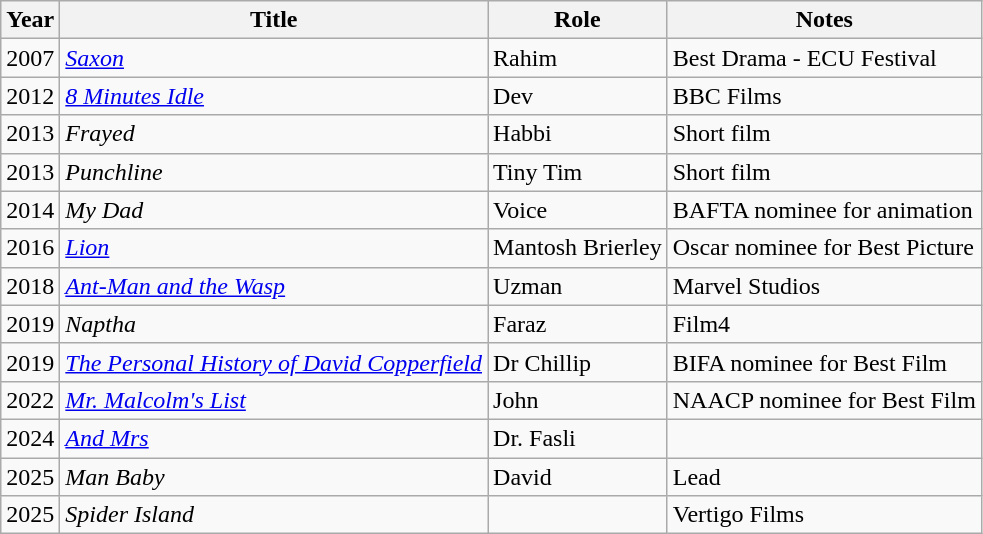<table class="wikitable">
<tr>
<th>Year</th>
<th>Title</th>
<th>Role</th>
<th>Notes</th>
</tr>
<tr>
<td>2007</td>
<td><em><a href='#'>Saxon</a></em></td>
<td>Rahim</td>
<td>Best Drama - ECU Festival</td>
</tr>
<tr>
<td>2012</td>
<td><em><a href='#'>8 Minutes Idle</a></em></td>
<td>Dev</td>
<td>BBC Films</td>
</tr>
<tr>
<td>2013</td>
<td><em>Frayed</em></td>
<td>Habbi</td>
<td>Short film</td>
</tr>
<tr>
<td>2013</td>
<td><em>Punchline</em></td>
<td>Tiny Tim</td>
<td>Short film</td>
</tr>
<tr>
<td>2014</td>
<td><em>My Dad</em></td>
<td>Voice</td>
<td>BAFTA nominee for animation</td>
</tr>
<tr>
<td>2016</td>
<td><em><a href='#'>Lion</a></em></td>
<td>Mantosh Brierley</td>
<td>Oscar nominee for Best Picture</td>
</tr>
<tr>
<td>2018</td>
<td><em><a href='#'>Ant-Man and the Wasp</a></em></td>
<td>Uzman</td>
<td>Marvel Studios</td>
</tr>
<tr>
<td>2019</td>
<td><em>Naptha</em></td>
<td>Faraz</td>
<td>Film4</td>
</tr>
<tr>
<td>2019</td>
<td><em><a href='#'>The Personal History of David Copperfield</a></em></td>
<td>Dr Chillip</td>
<td>BIFA nominee for Best Film</td>
</tr>
<tr>
<td>2022</td>
<td><em><a href='#'>Mr. Malcolm's List</a></em></td>
<td>John</td>
<td>NAACP nominee for Best Film</td>
</tr>
<tr>
<td>2024</td>
<td><em><a href='#'>And Mrs</a></em></td>
<td>Dr. Fasli</td>
<td></td>
</tr>
<tr>
<td>2025</td>
<td><em>Man Baby</em></td>
<td>David</td>
<td>Lead</td>
</tr>
<tr>
<td>2025</td>
<td><em>Spider Island</em></td>
<td></td>
<td>Vertigo Films</td>
</tr>
</table>
